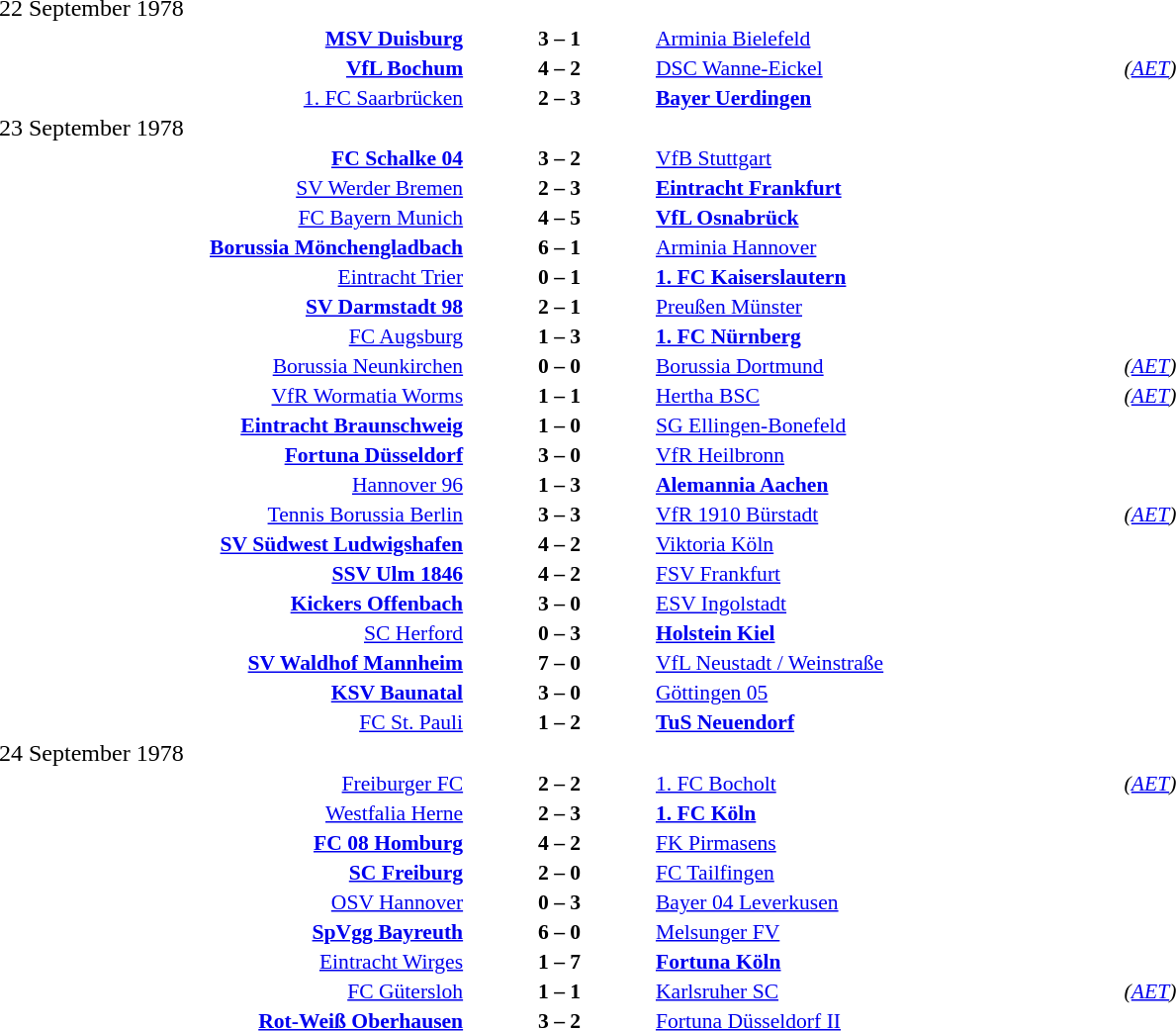<table style="width:100%;" cellspacing="1">
<tr>
<th width=25%></th>
<th width=10%></th>
<th width=25%></th>
<th></th>
</tr>
<tr>
<td>22 September 1978</td>
</tr>
<tr style=font-size:90%>
<td align=right><strong><a href='#'>MSV Duisburg</a></strong></td>
<td align=center><strong>3 – 1</strong></td>
<td><a href='#'>Arminia Bielefeld</a></td>
</tr>
<tr style=font-size:90%>
<td align=right><strong><a href='#'>VfL Bochum</a></strong></td>
<td align=center><strong>4 – 2</strong></td>
<td><a href='#'>DSC Wanne-Eickel</a></td>
<td><em>(<a href='#'>AET</a>)</em></td>
</tr>
<tr style=font-size:90%>
<td align=right><a href='#'>1. FC Saarbrücken</a></td>
<td align=center><strong>2 – 3</strong></td>
<td><strong><a href='#'>Bayer Uerdingen</a></strong></td>
</tr>
<tr>
<td>23 September 1978</td>
</tr>
<tr style=font-size:90%>
<td align=right><strong><a href='#'>FC Schalke 04</a></strong></td>
<td align=center><strong>3 – 2</strong></td>
<td><a href='#'>VfB Stuttgart</a></td>
</tr>
<tr style=font-size:90%>
<td align=right><a href='#'>SV Werder Bremen</a></td>
<td align=center><strong>2 – 3</strong></td>
<td><strong><a href='#'>Eintracht Frankfurt</a></strong></td>
</tr>
<tr style=font-size:90%>
<td align=right><a href='#'>FC Bayern Munich</a></td>
<td align=center><strong>4 – 5</strong></td>
<td><strong><a href='#'>VfL Osnabrück</a></strong></td>
</tr>
<tr style=font-size:90%>
<td align=right><strong><a href='#'>Borussia Mönchengladbach</a></strong></td>
<td align=center><strong>6 – 1</strong></td>
<td><a href='#'>Arminia Hannover</a></td>
</tr>
<tr style=font-size:90%>
<td align=right><a href='#'>Eintracht Trier</a></td>
<td align=center><strong>0 – 1</strong></td>
<td><strong><a href='#'>1. FC Kaiserslautern</a></strong></td>
</tr>
<tr style=font-size:90%>
<td align=right><strong><a href='#'>SV Darmstadt 98</a></strong></td>
<td align=center><strong>2 – 1</strong></td>
<td><a href='#'>Preußen Münster</a></td>
</tr>
<tr style=font-size:90%>
<td align=right><a href='#'>FC Augsburg</a></td>
<td align=center><strong>1 – 3</strong></td>
<td><strong><a href='#'>1. FC Nürnberg</a></strong></td>
</tr>
<tr style=font-size:90%>
<td align=right><a href='#'>Borussia Neunkirchen</a></td>
<td align=center><strong>0 – 0</strong></td>
<td><a href='#'>Borussia Dortmund</a></td>
<td><em>(<a href='#'>AET</a>)</em></td>
</tr>
<tr style=font-size:90%>
<td align=right><a href='#'>VfR Wormatia Worms</a></td>
<td align=center><strong>1 – 1</strong></td>
<td><a href='#'>Hertha BSC</a></td>
<td><em>(<a href='#'>AET</a>)</em></td>
</tr>
<tr style=font-size:90%>
<td align=right><strong><a href='#'>Eintracht Braunschweig</a></strong></td>
<td align=center><strong>1 – 0</strong></td>
<td><a href='#'>SG Ellingen-Bonefeld</a></td>
</tr>
<tr style=font-size:90%>
<td align=right><strong><a href='#'>Fortuna Düsseldorf</a></strong></td>
<td align=center><strong>3 – 0</strong></td>
<td><a href='#'>VfR Heilbronn</a></td>
</tr>
<tr style=font-size:90%>
<td align=right><a href='#'>Hannover 96</a></td>
<td align=center><strong>1 – 3</strong></td>
<td><strong><a href='#'>Alemannia Aachen</a></strong></td>
</tr>
<tr style=font-size:90%>
<td align=right><a href='#'>Tennis Borussia Berlin</a></td>
<td align=center><strong>3 – 3</strong></td>
<td><a href='#'>VfR 1910 Bürstadt</a></td>
<td><em>(<a href='#'>AET</a>)</em></td>
</tr>
<tr style=font-size:90%>
<td align=right><strong><a href='#'>SV Südwest Ludwigshafen</a></strong></td>
<td align=center><strong>4 – 2</strong></td>
<td><a href='#'>Viktoria Köln</a></td>
</tr>
<tr style=font-size:90%>
<td align=right><strong><a href='#'>SSV Ulm 1846</a></strong></td>
<td align=center><strong>4 – 2</strong></td>
<td><a href='#'>FSV Frankfurt</a></td>
</tr>
<tr style=font-size:90%>
<td align=right><strong><a href='#'>Kickers Offenbach</a></strong></td>
<td align=center><strong>3 – 0</strong></td>
<td><a href='#'>ESV Ingolstadt</a></td>
</tr>
<tr style=font-size:90%>
<td align=right><a href='#'>SC Herford</a></td>
<td align=center><strong>0 – 3</strong></td>
<td><strong><a href='#'>Holstein Kiel</a></strong></td>
</tr>
<tr style=font-size:90%>
<td align=right><strong><a href='#'>SV Waldhof Mannheim</a></strong></td>
<td align=center><strong>7 – 0</strong></td>
<td><a href='#'>VfL Neustadt / Weinstraße</a></td>
</tr>
<tr style=font-size:90%>
<td align=right><strong><a href='#'>KSV Baunatal</a></strong></td>
<td align=center><strong>3 – 0</strong></td>
<td><a href='#'>Göttingen 05</a></td>
</tr>
<tr style=font-size:90%>
<td align=right><a href='#'>FC St. Pauli</a></td>
<td align=center><strong>1 – 2</strong></td>
<td><strong><a href='#'>TuS Neuendorf</a></strong></td>
</tr>
<tr>
<td>24 September 1978</td>
</tr>
<tr style=font-size:90%>
<td align=right><a href='#'>Freiburger FC</a></td>
<td align=center><strong>2 – 2</strong></td>
<td><a href='#'>1. FC Bocholt</a></td>
<td><em>(<a href='#'>AET</a>)</em></td>
</tr>
<tr style=font-size:90%>
<td align=right><a href='#'>Westfalia Herne</a></td>
<td align=center><strong>2 – 3</strong></td>
<td><strong><a href='#'>1. FC Köln</a></strong></td>
</tr>
<tr style=font-size:90%>
<td align=right><strong><a href='#'>FC 08 Homburg</a></strong></td>
<td align=center><strong>4 – 2</strong></td>
<td><a href='#'>FK Pirmasens</a></td>
</tr>
<tr style=font-size:90%>
<td align=right><strong><a href='#'>SC Freiburg</a></strong></td>
<td align=center><strong>2 – 0</strong></td>
<td><a href='#'>FC Tailfingen</a></td>
</tr>
<tr style=font-size:90%>
<td align=right><a href='#'>OSV Hannover</a></td>
<td align=center><strong>0 – 3</strong></td>
<td><a href='#'>Bayer 04 Leverkusen</a></td>
</tr>
<tr style=font-size:90%>
<td align=right><strong><a href='#'>SpVgg Bayreuth</a></strong></td>
<td align=center><strong>6 – 0</strong></td>
<td><a href='#'>Melsunger FV</a></td>
</tr>
<tr style=font-size:90%>
<td align=right><a href='#'>Eintracht Wirges</a></td>
<td align=center><strong>1 – 7</strong></td>
<td><strong><a href='#'>Fortuna Köln</a></strong></td>
</tr>
<tr style=font-size:90%>
<td align=right><a href='#'>FC Gütersloh</a></td>
<td align=center><strong>1 – 1</strong></td>
<td><a href='#'>Karlsruher SC</a></td>
<td><em>(<a href='#'>AET</a>)</em></td>
</tr>
<tr style=font-size:90%>
<td align=right><strong><a href='#'>Rot-Weiß Oberhausen</a></strong></td>
<td align=center><strong>3 – 2</strong></td>
<td><a href='#'>Fortuna Düsseldorf II</a></td>
</tr>
</table>
